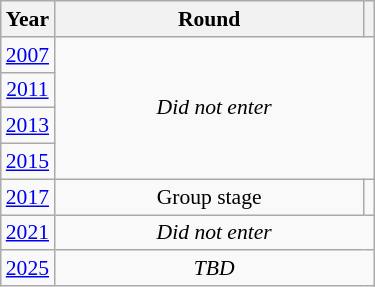<table class="wikitable" style="text-align: center; font-size:90%">
<tr>
<th>Year</th>
<th style="width:200px">Round</th>
<th></th>
</tr>
<tr>
<td><a href='#'>2007</a></td>
<td colspan="2" rowspan="4"><em>Did not enter</em></td>
</tr>
<tr>
<td><a href='#'>2011</a></td>
</tr>
<tr>
<td><a href='#'>2013</a></td>
</tr>
<tr>
<td><a href='#'>2015</a></td>
</tr>
<tr>
<td><a href='#'>2017</a></td>
<td>Group stage</td>
<td></td>
</tr>
<tr>
<td><a href='#'>2021</a></td>
<td colspan="2"><em>Did not enter</em></td>
</tr>
<tr>
<td><a href='#'>2025</a></td>
<td colspan="2"><em>TBD</em></td>
</tr>
</table>
